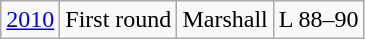<table class="wikitable">
<tr align="center">
<td><a href='#'>2010</a></td>
<td>First round</td>
<td>Marshall</td>
<td>L 88–90</td>
</tr>
</table>
